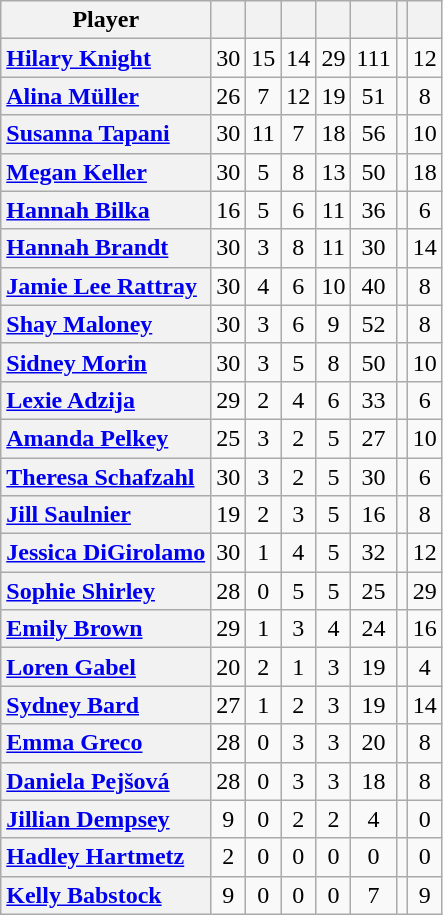<table class="wikitable sortable" style="text-align:center;">
<tr>
<th scope="col">Player</th>
<th scope="col"></th>
<th scope="col"></th>
<th scope="col"></th>
<th scope="col"></th>
<th scope="col"></th>
<th scope="col" data-sort-type="number"></th>
<th scope="col"></th>
</tr>
<tr>
<th scope="row" style="text-align:left;"><a href='#'>Hilary Knight</a></th>
<td>30</td>
<td>15</td>
<td>14</td>
<td>29</td>
<td>111</td>
<td></td>
<td>12</td>
</tr>
<tr>
<th scope="row" style="text-align:left;"><a href='#'>Alina Müller</a></th>
<td>26</td>
<td>7</td>
<td>12</td>
<td>19</td>
<td>51</td>
<td></td>
<td>8</td>
</tr>
<tr>
<th scope="row" style="text-align:left;"><a href='#'>Susanna Tapani</a></th>
<td>30</td>
<td>11</td>
<td>7</td>
<td>18</td>
<td>56</td>
<td></td>
<td>10</td>
</tr>
<tr>
<th scope="row" style="text-align:left;"><a href='#'>Megan Keller</a></th>
<td>30</td>
<td>5</td>
<td>8</td>
<td>13</td>
<td>50</td>
<td></td>
<td>18</td>
</tr>
<tr>
<th scope="row" style="text-align:left;"><a href='#'>Hannah Bilka</a></th>
<td>16</td>
<td>5</td>
<td>6</td>
<td>11</td>
<td>36</td>
<td></td>
<td>6</td>
</tr>
<tr>
<th scope="row" style="text-align:left;"><a href='#'>Hannah Brandt</a></th>
<td>30</td>
<td>3</td>
<td>8</td>
<td>11</td>
<td>30</td>
<td></td>
<td>14</td>
</tr>
<tr>
<th scope="row" style="text-align:left;"><a href='#'>Jamie Lee Rattray</a></th>
<td>30</td>
<td>4</td>
<td>6</td>
<td>10</td>
<td>40</td>
<td></td>
<td>8</td>
</tr>
<tr>
<th scope="row" style="text-align:left;"><a href='#'>Shay Maloney</a></th>
<td>30</td>
<td>3</td>
<td>6</td>
<td>9</td>
<td>52</td>
<td></td>
<td>8</td>
</tr>
<tr>
<th scope="row" style="text-align:left;"><a href='#'>Sidney Morin</a></th>
<td>30</td>
<td>3</td>
<td>5</td>
<td>8</td>
<td>50</td>
<td></td>
<td>10</td>
</tr>
<tr>
<th scope="row" style="text-align:left;"><a href='#'>Lexie Adzija</a></th>
<td>29</td>
<td>2</td>
<td>4</td>
<td>6</td>
<td>33</td>
<td></td>
<td>6</td>
</tr>
<tr>
<th scope="row" style="text-align:left;"><a href='#'>Amanda Pelkey</a></th>
<td>25</td>
<td>3</td>
<td>2</td>
<td>5</td>
<td>27</td>
<td></td>
<td>10</td>
</tr>
<tr>
<th scope="row" style="text-align:left;"><a href='#'>Theresa Schafzahl</a></th>
<td>30</td>
<td>3</td>
<td>2</td>
<td>5</td>
<td>30</td>
<td></td>
<td>6</td>
</tr>
<tr>
<th scope="row" style="text-align:left;"><a href='#'>Jill Saulnier</a></th>
<td>19</td>
<td>2</td>
<td>3</td>
<td>5</td>
<td>16</td>
<td></td>
<td>8</td>
</tr>
<tr>
<th scope="row" style="text-align:left;"><a href='#'>Jessica DiGirolamo</a></th>
<td>30</td>
<td>1</td>
<td>4</td>
<td>5</td>
<td>32</td>
<td></td>
<td>12</td>
</tr>
<tr>
<th scope="row" style="text-align:left;"><a href='#'>Sophie Shirley</a></th>
<td>28</td>
<td>0</td>
<td>5</td>
<td>5</td>
<td>25</td>
<td></td>
<td>29</td>
</tr>
<tr>
<th scope="row" style="text-align:left;"><a href='#'>Emily Brown</a></th>
<td>29</td>
<td>1</td>
<td>3</td>
<td>4</td>
<td>24</td>
<td></td>
<td>16</td>
</tr>
<tr>
<th scope="row" style="text-align:left;"><a href='#'>Loren Gabel</a></th>
<td>20</td>
<td>2</td>
<td>1</td>
<td>3</td>
<td>19</td>
<td></td>
<td>4</td>
</tr>
<tr>
<th scope="row" style="text-align:left;"><a href='#'>Sydney Bard</a></th>
<td>27</td>
<td>1</td>
<td>2</td>
<td>3</td>
<td>19</td>
<td></td>
<td>14</td>
</tr>
<tr>
<th scope="row" style="text-align:left;"><a href='#'>Emma Greco</a></th>
<td>28</td>
<td>0</td>
<td>3</td>
<td>3</td>
<td>20</td>
<td></td>
<td>8</td>
</tr>
<tr>
<th scope="row" style="text-align:left;"><a href='#'>Daniela Pejšová</a></th>
<td>28</td>
<td>0</td>
<td>3</td>
<td>3</td>
<td>18</td>
<td></td>
<td>8</td>
</tr>
<tr>
<th scope="row" style="text-align:left;"><a href='#'>Jillian Dempsey</a></th>
<td>9</td>
<td>0</td>
<td>2</td>
<td>2</td>
<td>4</td>
<td></td>
<td>0</td>
</tr>
<tr>
<th scope="row" style="text-align:left;"><a href='#'>Hadley Hartmetz</a></th>
<td>2</td>
<td>0</td>
<td>0</td>
<td>0</td>
<td>0</td>
<td></td>
<td>0</td>
</tr>
<tr>
<th scope="row" style="text-align:left;"><a href='#'>Kelly Babstock</a></th>
<td>9</td>
<td>0</td>
<td>0</td>
<td>0</td>
<td>7</td>
<td></td>
<td>9</td>
</tr>
</table>
